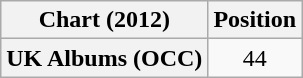<table class="wikitable plainrowheaders" style="text-align:center">
<tr>
<th scope="col">Chart (2012)</th>
<th scope="col">Position</th>
</tr>
<tr>
<th scope="row">UK Albums (OCC)</th>
<td>44</td>
</tr>
</table>
